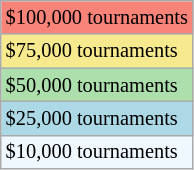<table class="wikitable" style="font-size:85%;">
<tr style="background:#f88379;">
<td>$100,000 tournaments</td>
</tr>
<tr style="background:#f7e98e;">
<td>$75,000 tournaments</td>
</tr>
<tr style="background:#addfad;">
<td>$50,000 tournaments</td>
</tr>
<tr style="background:lightblue;">
<td>$25,000 tournaments</td>
</tr>
<tr style="background:#f0f8ff;">
<td>$10,000 tournaments</td>
</tr>
</table>
